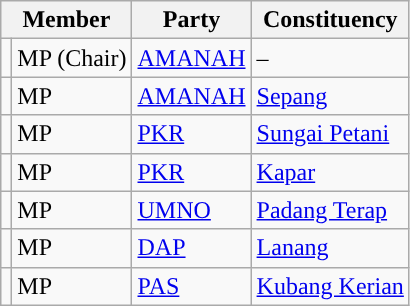<table class="sortable wikitable">
<tr>
<th colspan="2" valign="top">Member</th>
<th valign="top">Party</th>
<th valign="top">Constituency</th>
</tr>
<tr>
<td></td>
<td> MP (Chair)</td>
<td><a href='#'>AMANAH</a></td>
<td>–</td>
</tr>
<tr>
<td></td>
<td> MP</td>
<td><a href='#'>AMANAH</a></td>
<td><a href='#'>Sepang</a></td>
</tr>
<tr>
<td></td>
<td> MP</td>
<td><a href='#'>PKR</a></td>
<td><a href='#'>Sungai Petani</a></td>
</tr>
<tr>
<td></td>
<td> MP</td>
<td><a href='#'>PKR</a></td>
<td><a href='#'>Kapar</a></td>
</tr>
<tr>
<td></td>
<td> MP</td>
<td><a href='#'>UMNO</a></td>
<td><a href='#'>Padang Terap</a></td>
</tr>
<tr>
<td></td>
<td> MP</td>
<td><a href='#'>DAP</a></td>
<td><a href='#'>Lanang</a></td>
</tr>
<tr>
<td></td>
<td> MP</td>
<td><a href='#'>PAS</a></td>
<td><a href='#'>Kubang Kerian</a></td>
</tr>
</table>
